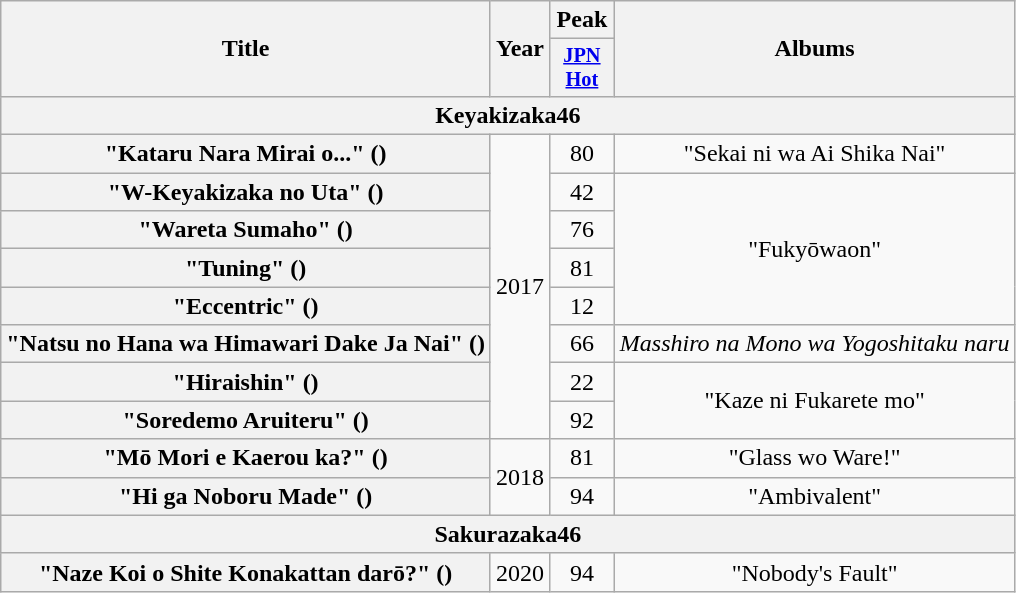<table class="wikitable plainrowheaders" style="text-align:center;">
<tr>
<th rowspan="2">Title</th>
<th rowspan="2">Year</th>
<th colspan="1">Peak</th>
<th rowspan="2">Albums</th>
</tr>
<tr>
<th style="width:2.7em;font-size:85%;"><a href='#'>JPN<br>Hot</a><br></th>
</tr>
<tr>
<th colspan="4">Keyakizaka46</th>
</tr>
<tr>
<th scope="row">"Kataru Nara Mirai o..." ()</th>
<td rowspan="8">2017</td>
<td>80</td>
<td>"Sekai ni wa Ai Shika Nai"</td>
</tr>
<tr>
<th scope="row">"W-Keyakizaka no Uta" ()</th>
<td>42</td>
<td rowspan="4">"Fukyōwaon"</td>
</tr>
<tr>
<th scope="row">"Wareta Sumaho" ()</th>
<td>76</td>
</tr>
<tr>
<th scope="row">"Tuning" ()</th>
<td>81</td>
</tr>
<tr>
<th scope="row">"Eccentric" ()</th>
<td>12</td>
</tr>
<tr>
<th scope="row">"Natsu no Hana wa Himawari Dake Ja Nai" ()</th>
<td>66</td>
<td><em>Masshiro na Mono wa Yogoshitaku naru</em></td>
</tr>
<tr>
<th scope="row">"Hiraishin" ()</th>
<td>22</td>
<td rowspan="2">"Kaze ni Fukarete mo"</td>
</tr>
<tr>
<th scope="row">"Soredemo Aruiteru" ()</th>
<td>92</td>
</tr>
<tr>
<th scope="row">"Mō Mori e Kaerou ka?" ()</th>
<td rowspan="2">2018</td>
<td>81</td>
<td>"Glass wo Ware!"</td>
</tr>
<tr>
<th scope="row">"Hi ga Noboru Made" ()</th>
<td>94</td>
<td>"Ambivalent"</td>
</tr>
<tr>
<th colspan="4">Sakurazaka46</th>
</tr>
<tr>
<th scope="row">"Naze Koi o Shite Konakattan darō?" ()</th>
<td>2020</td>
<td>94</td>
<td>"Nobody's Fault"</td>
</tr>
</table>
